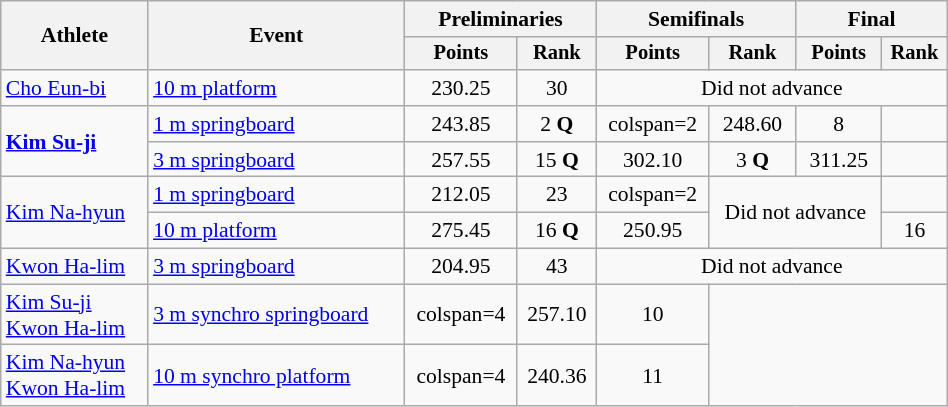<table class="wikitable" style="text-align:center; font-size:90%; width:50%;">
<tr>
<th rowspan=2>Athlete</th>
<th rowspan=2>Event</th>
<th colspan=2>Preliminaries</th>
<th colspan=2>Semifinals</th>
<th colspan=2>Final</th>
</tr>
<tr style="font-size:95%">
<th>Points</th>
<th>Rank</th>
<th>Points</th>
<th>Rank</th>
<th>Points</th>
<th>Rank</th>
</tr>
<tr>
<td align=left><a href='#'>Cho Eun-bi</a></td>
<td align=left><a href='#'>10 m platform</a></td>
<td>230.25</td>
<td>30</td>
<td colspan=4>Did not advance</td>
</tr>
<tr>
<td align=left rowspan=2><strong><a href='#'>Kim Su-ji</a></strong></td>
<td align=left><a href='#'>1 m springboard</a></td>
<td>243.85</td>
<td>2 <strong>Q</strong></td>
<td>colspan=2 </td>
<td>248.60</td>
<td>8</td>
</tr>
<tr>
<td align=left><a href='#'>3 m springboard</a></td>
<td>257.55</td>
<td>15 <strong>Q</strong></td>
<td>302.10</td>
<td>3 <strong>Q</strong></td>
<td>311.25</td>
<td></td>
</tr>
<tr>
<td align=left rowspan=2><a href='#'>Kim Na-hyun</a></td>
<td align=left><a href='#'>1 m springboard</a></td>
<td>212.05</td>
<td>23</td>
<td>colspan=2 </td>
<td colspan=2 rowspan=2>Did not advance</td>
</tr>
<tr>
<td align=left><a href='#'>10 m platform</a></td>
<td>275.45</td>
<td>16 <strong>Q</strong></td>
<td>250.95</td>
<td>16</td>
</tr>
<tr>
<td align=left><a href='#'>Kwon Ha-lim</a></td>
<td align=left><a href='#'>3 m springboard</a></td>
<td>204.95</td>
<td>43</td>
<td colspan=4>Did not advance</td>
</tr>
<tr>
<td align=left><a href='#'>Kim Su-ji</a><br> <a href='#'>Kwon Ha-lim</a></td>
<td align=left><a href='#'>3 m synchro springboard</a></td>
<td>colspan=4 </td>
<td>257.10</td>
<td>10</td>
</tr>
<tr>
<td align=left><a href='#'>Kim Na-hyun</a><br> <a href='#'>Kwon Ha-lim</a></td>
<td align=left><a href='#'>10 m synchro platform</a></td>
<td>colspan=4 </td>
<td>240.36</td>
<td>11</td>
</tr>
</table>
